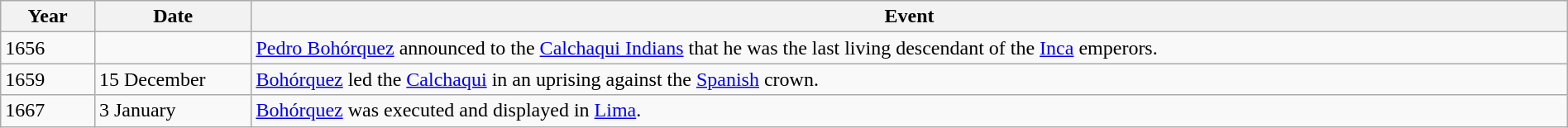<table class="wikitable" width="100%">
<tr>
<th style="width:6%">Year</th>
<th style="width:10%">Date</th>
<th>Event</th>
</tr>
<tr>
<td>1656</td>
<td></td>
<td><a href='#'>Pedro Bohórquez</a> announced to the <a href='#'>Calchaqui Indians</a> that he was the last living descendant of the <a href='#'>Inca</a> emperors.</td>
</tr>
<tr>
<td>1659</td>
<td>15 December</td>
<td><a href='#'>Bohórquez</a> led the <a href='#'>Calchaqui</a> in an uprising against the <a href='#'>Spanish</a> crown.</td>
</tr>
<tr>
<td>1667</td>
<td>3 January</td>
<td><a href='#'>Bohórquez</a> was executed and displayed in <a href='#'>Lima</a>.</td>
</tr>
</table>
